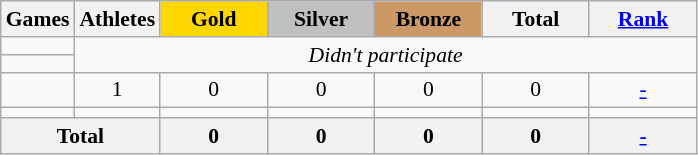<table class="wikitable sortable" style="text-align:center; font-size:90%;">
<tr>
<th>Games</th>
<th>Athletes</th>
<th style="background:gold; width:4.5em; font-weight:bold;">Gold</th>
<th style="background:silver; width:4.5em; font-weight:bold;">Silver</th>
<th style="background:#cc9966; width:4.5em; font-weight:bold;">Bronze</th>
<th style="width:4.5em; font-weight:bold;">Total</th>
<th style="width:4.5em; font-weight:bold;"><a href='#'>Rank</a></th>
</tr>
<tr>
<td align=left></td>
<td rowspan=2 colspan=6><em>Didn't participate</em></td>
</tr>
<tr>
<td align=left></td>
</tr>
<tr>
<td align=left></td>
<td>1</td>
<td>0</td>
<td>0</td>
<td>0</td>
<td>0</td>
<td><a href='#'>-</a></td>
</tr>
<tr>
<td align=left><em></em></td>
<td></td>
<td></td>
<td></td>
<td></td>
<td></td>
<td></td>
</tr>
<tr>
<th colspan=2>Total</th>
<th>0</th>
<th>0</th>
<th>0</th>
<th>0</th>
<th><a href='#'>-</a></th>
</tr>
</table>
